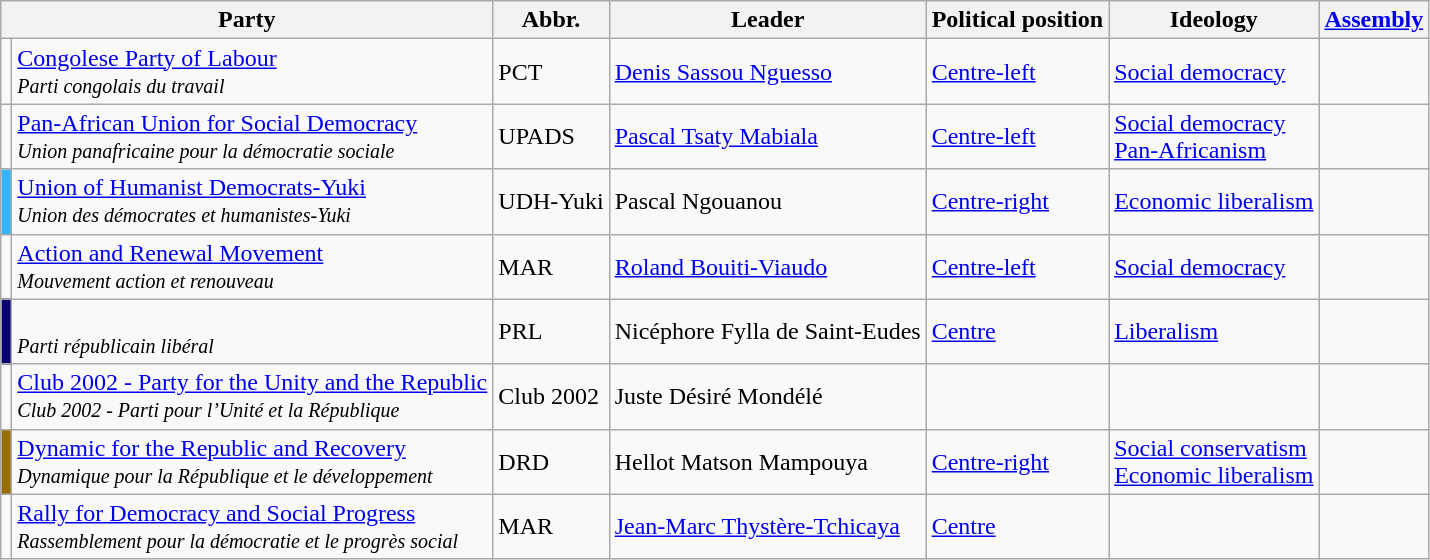<table class="wikitable">
<tr>
<th colspan=2>Party</th>
<th>Abbr.</th>
<th>Leader</th>
<th>Political position</th>
<th>Ideology</th>
<th><a href='#'>Assembly</a></th>
</tr>
<tr>
<td bgcolor=></td>
<td><a href='#'>Congolese Party of Labour</a><br><small><em>Parti congolais du travail</em></small></td>
<td>PCT</td>
<td><a href='#'>Denis Sassou Nguesso</a></td>
<td><a href='#'>Centre-left</a></td>
<td><a href='#'>Social democracy</a></td>
<td></td>
</tr>
<tr>
<td bgcolor=></td>
<td><a href='#'>Pan-African Union for Social Democracy</a><br><small><em>Union panafricaine pour la démocratie sociale</em></small></td>
<td>UPADS</td>
<td><a href='#'>Pascal Tsaty Mabiala</a></td>
<td><a href='#'>Centre-left</a></td>
<td><a href='#'>Social democracy</a><br><a href='#'>Pan-Africanism</a></td>
<td></td>
</tr>
<tr>
<td bgcolor=#36b4ff></td>
<td><a href='#'>Union of Humanist Democrats-Yuki</a><br><small><em>Union des démocrates et humanistes-Yuki</em></small></td>
<td>UDH-Yuki</td>
<td>Pascal Ngouanou</td>
<td><a href='#'>Centre-right</a></td>
<td><a href='#'>Economic liberalism</a></td>
<td></td>
</tr>
<tr>
<td bgcolor=></td>
<td><a href='#'>Action and Renewal Movement</a><br><small><em>Mouvement action et renouveau</em></small></td>
<td>MAR</td>
<td><a href='#'>Roland Bouiti-Viaudo</a></td>
<td><a href='#'>Centre-left</a></td>
<td><a href='#'>Social democracy</a></td>
<td></td>
</tr>
<tr>
<td bgcolor=#090371></td>
<td><br><small><em>Parti républicain libéral</em></small></td>
<td>PRL</td>
<td>Nicéphore Fylla de Saint-Eudes</td>
<td><a href='#'>Centre</a></td>
<td><a href='#'>Liberalism</a></td>
<td></td>
</tr>
<tr>
<td bgcolor=></td>
<td><a href='#'>Club 2002 - Party for the Unity and the Republic</a><br><small><em>Club 2002 - Parti pour l’Unité et la République</em></small></td>
<td>Club 2002</td>
<td>Juste Désiré Mondélé</td>
<td></td>
<td></td>
<td></td>
</tr>
<tr>
<td bgcolor=#986E08></td>
<td><a href='#'>Dynamic for the Republic and Recovery</a><br><small><em>Dynamique pour la République et le développement</em></small></td>
<td>DRD</td>
<td>Hellot Matson Mampouya</td>
<td><a href='#'>Centre-right</a></td>
<td><a href='#'>Social conservatism</a><br><a href='#'>Economic liberalism</a></td>
<td></td>
</tr>
<tr>
<td bgcolor=></td>
<td><a href='#'>Rally for Democracy and Social Progress</a><br><small><em>Rassemblement pour la démocratie et le progrès social</em></small></td>
<td>MAR</td>
<td><a href='#'>Jean-Marc Thystère-Tchicaya</a></td>
<td><a href='#'>Centre</a></td>
<td></td>
<td></td>
</tr>
</table>
